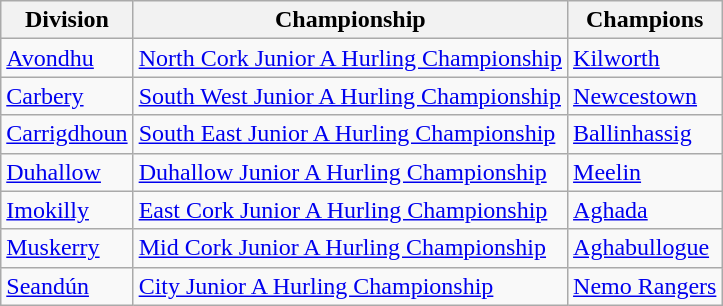<table class="wikitable">
<tr>
<th>Division</th>
<th>Championship</th>
<th>Champions</th>
</tr>
<tr>
<td><a href='#'>Avondhu</a></td>
<td><a href='#'>North Cork Junior A Hurling Championship</a></td>
<td><a href='#'>Kilworth</a></td>
</tr>
<tr>
<td><a href='#'>Carbery</a></td>
<td><a href='#'>South West Junior A Hurling Championship</a></td>
<td><a href='#'>Newcestown</a></td>
</tr>
<tr>
<td><a href='#'>Carrigdhoun</a></td>
<td><a href='#'>South East Junior A Hurling Championship</a></td>
<td><a href='#'>Ballinhassig</a></td>
</tr>
<tr>
<td><a href='#'>Duhallow</a></td>
<td><a href='#'>Duhallow Junior A Hurling Championship</a></td>
<td><a href='#'>Meelin</a></td>
</tr>
<tr>
<td><a href='#'>Imokilly</a></td>
<td><a href='#'>East Cork Junior A Hurling Championship</a></td>
<td><a href='#'>Aghada</a></td>
</tr>
<tr>
<td><a href='#'>Muskerry</a></td>
<td><a href='#'>Mid Cork Junior A Hurling Championship</a></td>
<td><a href='#'>Aghabullogue</a></td>
</tr>
<tr>
<td><a href='#'>Seandún</a></td>
<td><a href='#'>City Junior A Hurling Championship</a></td>
<td><a href='#'>Nemo Rangers</a></td>
</tr>
</table>
